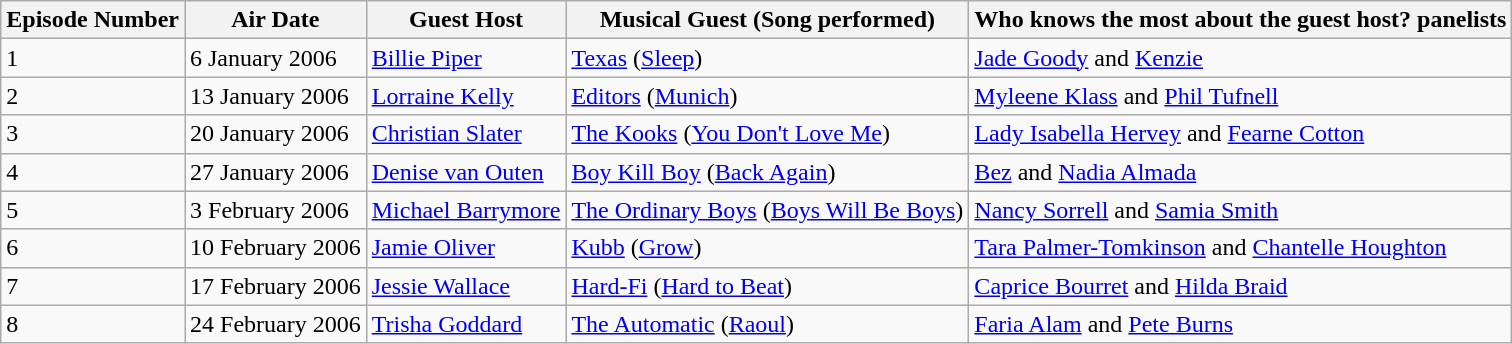<table class="wikitable">
<tr>
<th>Episode Number</th>
<th>Air Date</th>
<th>Guest Host</th>
<th>Musical Guest (Song performed)</th>
<th>Who knows the most about the guest host? panelists</th>
</tr>
<tr>
<td>1</td>
<td>6 January 2006</td>
<td><a href='#'>Billie Piper</a></td>
<td><a href='#'>Texas</a> (<a href='#'>Sleep</a>)</td>
<td><a href='#'>Jade Goody</a> and <a href='#'>Kenzie</a></td>
</tr>
<tr>
<td>2</td>
<td>13 January 2006</td>
<td><a href='#'>Lorraine Kelly</a></td>
<td><a href='#'>Editors</a> (<a href='#'>Munich</a>)</td>
<td><a href='#'>Myleene Klass</a> and <a href='#'>Phil Tufnell</a></td>
</tr>
<tr>
<td>3</td>
<td>20 January 2006</td>
<td><a href='#'>Christian Slater</a></td>
<td><a href='#'>The Kooks</a> (<a href='#'>You Don't Love Me</a>)</td>
<td><a href='#'>Lady Isabella Hervey</a> and <a href='#'>Fearne Cotton</a></td>
</tr>
<tr>
<td>4</td>
<td>27 January 2006</td>
<td><a href='#'>Denise van Outen</a></td>
<td><a href='#'>Boy Kill Boy</a> (<a href='#'>Back Again</a>)</td>
<td><a href='#'>Bez</a> and <a href='#'>Nadia Almada</a></td>
</tr>
<tr>
<td>5</td>
<td>3 February 2006</td>
<td><a href='#'>Michael Barrymore</a></td>
<td><a href='#'>The Ordinary Boys</a> (<a href='#'>Boys Will Be Boys</a>)</td>
<td><a href='#'>Nancy Sorrell</a> and <a href='#'>Samia Smith</a></td>
</tr>
<tr>
<td>6</td>
<td>10 February 2006</td>
<td><a href='#'>Jamie Oliver</a></td>
<td><a href='#'>Kubb</a> (<a href='#'>Grow</a>)</td>
<td><a href='#'>Tara Palmer-Tomkinson</a> and <a href='#'>Chantelle Houghton</a></td>
</tr>
<tr>
<td>7</td>
<td>17 February 2006</td>
<td><a href='#'>Jessie Wallace</a></td>
<td><a href='#'>Hard-Fi</a> (<a href='#'>Hard to Beat</a>)</td>
<td><a href='#'>Caprice Bourret</a> and <a href='#'>Hilda Braid</a></td>
</tr>
<tr>
<td>8</td>
<td>24 February 2006</td>
<td><a href='#'>Trisha Goddard</a></td>
<td><a href='#'>The Automatic</a> (<a href='#'>Raoul</a>)</td>
<td><a href='#'>Faria Alam</a> and <a href='#'>Pete Burns</a></td>
</tr>
</table>
